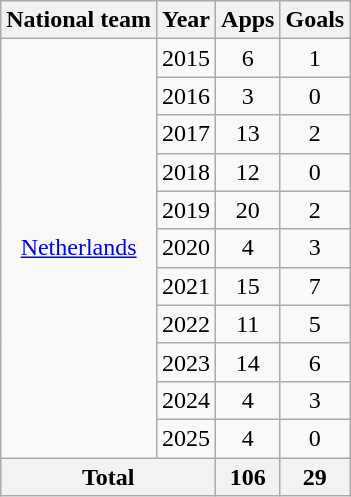<table class="wikitable" style="text-align:center">
<tr>
<th>National team</th>
<th>Year</th>
<th>Apps</th>
<th>Goals</th>
</tr>
<tr>
<td rowspan="11"><a href='#'>Netherlands</a></td>
<td>2015</td>
<td>6</td>
<td>1</td>
</tr>
<tr>
<td>2016</td>
<td>3</td>
<td>0</td>
</tr>
<tr>
<td>2017</td>
<td>13</td>
<td>2</td>
</tr>
<tr>
<td>2018</td>
<td>12</td>
<td>0</td>
</tr>
<tr>
<td>2019</td>
<td>20</td>
<td>2</td>
</tr>
<tr>
<td>2020</td>
<td>4</td>
<td>3</td>
</tr>
<tr>
<td>2021</td>
<td>15</td>
<td>7</td>
</tr>
<tr>
<td>2022</td>
<td>11</td>
<td>5</td>
</tr>
<tr>
<td>2023</td>
<td>14</td>
<td>6</td>
</tr>
<tr>
<td>2024</td>
<td>4</td>
<td>3</td>
</tr>
<tr>
<td>2025</td>
<td>4</td>
<td>0</td>
</tr>
<tr>
<th colspan="2">Total</th>
<th>106</th>
<th>29</th>
</tr>
</table>
